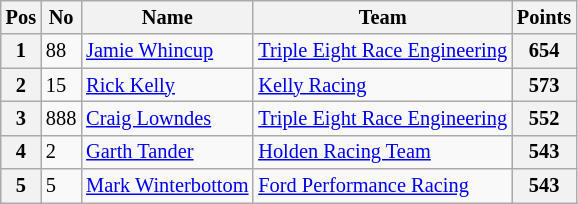<table class="wikitable" style="font-size: 85%;">
<tr>
<th>Pos</th>
<th>No</th>
<th>Name</th>
<th>Team</th>
<th>Points</th>
</tr>
<tr>
<th>1</th>
<td>88</td>
<td> <a href='#'>Jamie Whincup</a></td>
<td><a href='#'>Triple Eight Race Engineering</a></td>
<th>654</th>
</tr>
<tr>
<th>2</th>
<td>15</td>
<td> <a href='#'>Rick Kelly</a></td>
<td><a href='#'>Kelly Racing</a></td>
<th>573</th>
</tr>
<tr>
<th>3</th>
<td>888</td>
<td> <a href='#'>Craig Lowndes</a></td>
<td><a href='#'>Triple Eight Race Engineering</a></td>
<th>552</th>
</tr>
<tr>
<th>4</th>
<td>2</td>
<td> <a href='#'>Garth Tander</a></td>
<td><a href='#'>Holden Racing Team</a></td>
<th>543</th>
</tr>
<tr>
<th>5</th>
<td>5</td>
<td> <a href='#'>Mark Winterbottom</a></td>
<td><a href='#'>Ford Performance Racing</a></td>
<th>543</th>
</tr>
</table>
